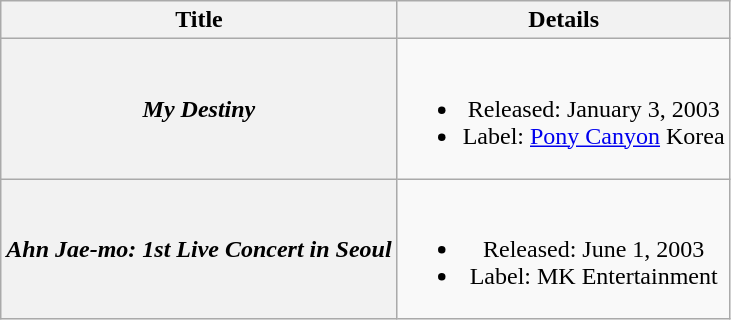<table class="wikitable plainrowheaders" style="text-align:center">
<tr>
<th scope="col">Title</th>
<th scope="col">Details</th>
</tr>
<tr>
<th scope="row"><em>My Destiny</em></th>
<td><br><ul><li>Released: January 3, 2003</li><li>Label: <a href='#'>Pony Canyon</a> Korea</li></ul></td>
</tr>
<tr>
<th scope="row"><em>Ahn Jae-mo: 1st Live Concert in Seoul</em></th>
<td><br><ul><li>Released: June 1, 2003</li><li>Label: MK Entertainment</li></ul></td>
</tr>
</table>
